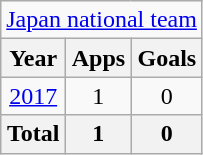<table class="wikitable" style="text-align:center">
<tr>
<td colspan="3"><a href='#'>Japan national team</a></td>
</tr>
<tr>
<th>Year</th>
<th>Apps</th>
<th>Goals</th>
</tr>
<tr>
<td><a href='#'>2017</a></td>
<td>1</td>
<td>0</td>
</tr>
<tr>
<th>Total</th>
<th>1</th>
<th>0</th>
</tr>
</table>
